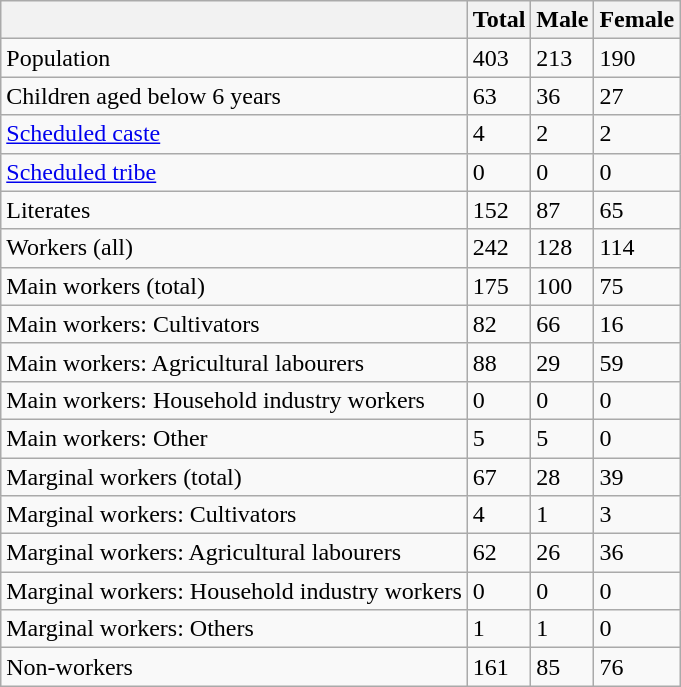<table class="wikitable sortable">
<tr>
<th></th>
<th>Total</th>
<th>Male</th>
<th>Female</th>
</tr>
<tr>
<td>Population</td>
<td>403</td>
<td>213</td>
<td>190</td>
</tr>
<tr>
<td>Children aged below 6 years</td>
<td>63</td>
<td>36</td>
<td>27</td>
</tr>
<tr>
<td><a href='#'>Scheduled caste</a></td>
<td>4</td>
<td>2</td>
<td>2</td>
</tr>
<tr>
<td><a href='#'>Scheduled tribe</a></td>
<td>0</td>
<td>0</td>
<td>0</td>
</tr>
<tr>
<td>Literates</td>
<td>152</td>
<td>87</td>
<td>65</td>
</tr>
<tr>
<td>Workers (all)</td>
<td>242</td>
<td>128</td>
<td>114</td>
</tr>
<tr>
<td>Main workers (total)</td>
<td>175</td>
<td>100</td>
<td>75</td>
</tr>
<tr>
<td>Main workers: Cultivators</td>
<td>82</td>
<td>66</td>
<td>16</td>
</tr>
<tr>
<td>Main workers: Agricultural labourers</td>
<td>88</td>
<td>29</td>
<td>59</td>
</tr>
<tr>
<td>Main workers: Household industry workers</td>
<td>0</td>
<td>0</td>
<td>0</td>
</tr>
<tr>
<td>Main workers: Other</td>
<td>5</td>
<td>5</td>
<td>0</td>
</tr>
<tr>
<td>Marginal workers (total)</td>
<td>67</td>
<td>28</td>
<td>39</td>
</tr>
<tr>
<td>Marginal workers: Cultivators</td>
<td>4</td>
<td>1</td>
<td>3</td>
</tr>
<tr>
<td>Marginal workers: Agricultural labourers</td>
<td>62</td>
<td>26</td>
<td>36</td>
</tr>
<tr>
<td>Marginal workers: Household industry workers</td>
<td>0</td>
<td>0</td>
<td>0</td>
</tr>
<tr>
<td>Marginal workers: Others</td>
<td>1</td>
<td>1</td>
<td>0</td>
</tr>
<tr>
<td>Non-workers</td>
<td>161</td>
<td>85</td>
<td>76</td>
</tr>
</table>
